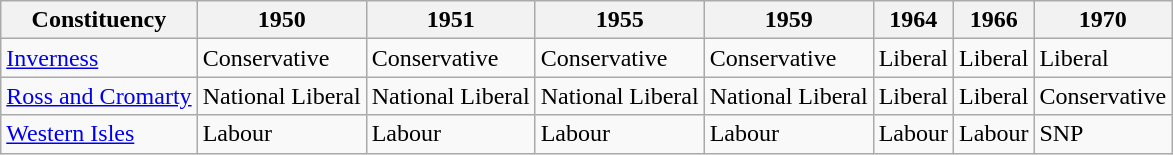<table class="wikitable sortable">
<tr>
<th>Constituency</th>
<th>1950</th>
<th>1951</th>
<th>1955</th>
<th>1959</th>
<th>1964</th>
<th>1966</th>
<th>1970</th>
</tr>
<tr>
<td><a href='#'>Inverness</a></td>
<td bgcolor=>Conservative</td>
<td bgcolor=>Conservative</td>
<td bgcolor=>Conservative</td>
<td bgcolor=>Conservative</td>
<td bgcolor=>Liberal</td>
<td bgcolor=>Liberal</td>
<td bgcolor=>Liberal</td>
</tr>
<tr>
<td><a href='#'>Ross and Cromarty</a></td>
<td bgcolor=>National Liberal</td>
<td bgcolor=>National Liberal</td>
<td bgcolor=>National Liberal</td>
<td bgcolor=>National Liberal</td>
<td bgcolor=>Liberal</td>
<td bgcolor=>Liberal</td>
<td bgcolor=>Conservative</td>
</tr>
<tr>
<td><a href='#'>Western Isles</a></td>
<td bgcolor=>Labour</td>
<td bgcolor=>Labour</td>
<td bgcolor=>Labour</td>
<td bgcolor=>Labour</td>
<td bgcolor=>Labour</td>
<td bgcolor=>Labour</td>
<td bgcolor=>SNP</td>
</tr>
</table>
